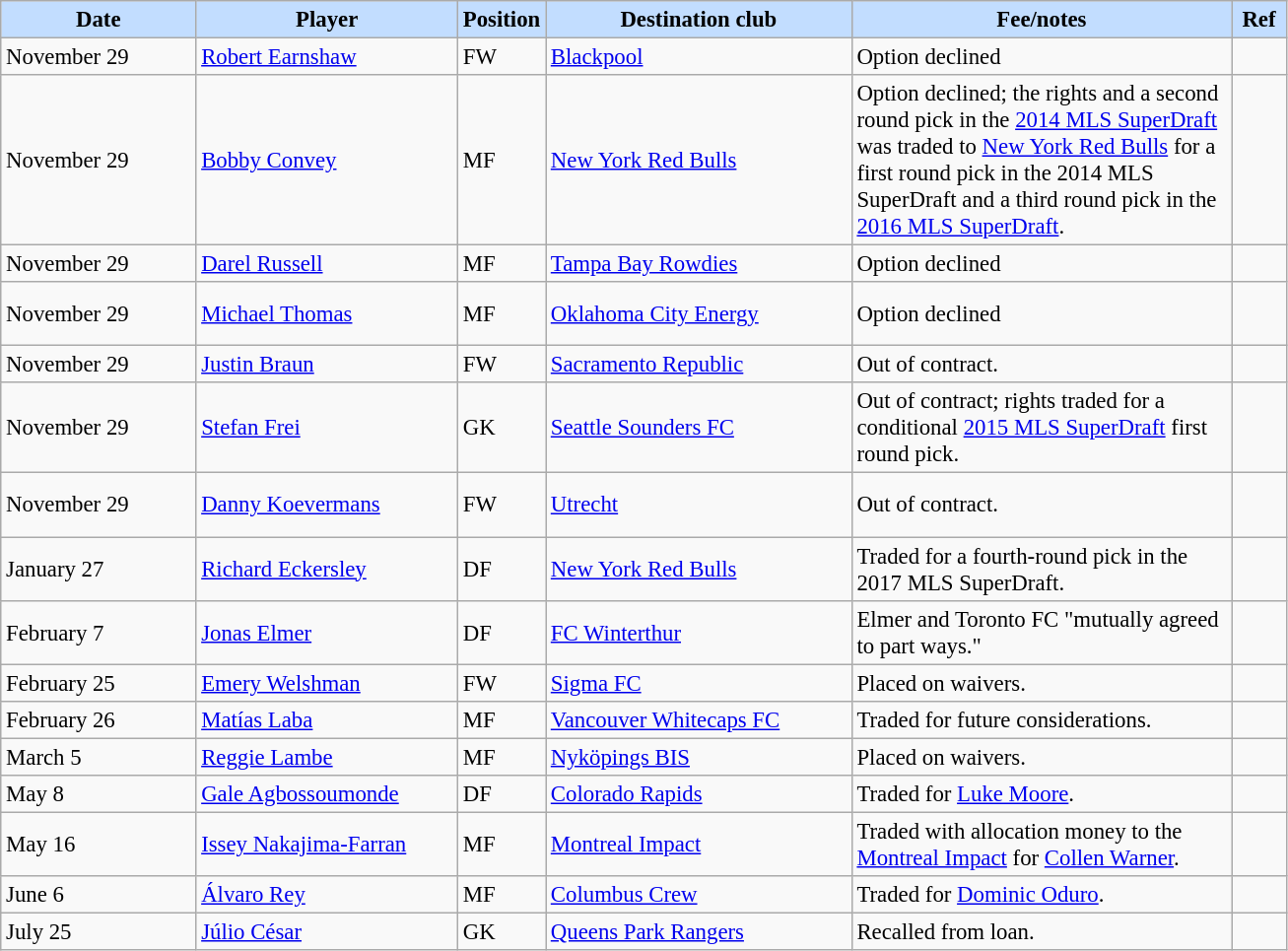<table class="wikitable" style="text-align:left; font-size:95%;">
<tr>
<th style="background:#c2ddff; width:125px;">Date</th>
<th style="background:#c2ddff; width:170px;">Player</th>
<th style="background:#c2ddff; width:50px;">Position</th>
<th style="background:#c2ddff; width:200px;">Destination club</th>
<th style="background:#c2ddff; width:250px;">Fee/notes</th>
<th style="background:#c2ddff; width:30px;">Ref</th>
</tr>
<tr>
<td>November 29</td>
<td> <a href='#'>Robert Earnshaw</a></td>
<td>FW</td>
<td> <a href='#'>Blackpool</a></td>
<td>Option declined</td>
<td><br></td>
</tr>
<tr>
<td>November 29</td>
<td> <a href='#'>Bobby Convey</a></td>
<td>MF</td>
<td> <a href='#'>New York Red Bulls</a></td>
<td>Option declined; the rights and a second round pick in the <a href='#'>2014 MLS SuperDraft</a> was traded to <a href='#'>New York Red Bulls</a> for a first round pick in the 2014 MLS SuperDraft and a third round pick in the <a href='#'>2016 MLS SuperDraft</a>.</td>
<td><br><br></td>
</tr>
<tr>
<td>November 29</td>
<td> <a href='#'>Darel Russell</a></td>
<td>MF</td>
<td> <a href='#'>Tampa Bay Rowdies</a></td>
<td>Option declined</td>
<td><br></td>
</tr>
<tr>
<td>November 29</td>
<td> <a href='#'>Michael Thomas</a></td>
<td>MF</td>
<td> <a href='#'>Oklahoma City Energy</a></td>
<td>Option declined</td>
<td><br><br></td>
</tr>
<tr>
<td>November 29</td>
<td> <a href='#'>Justin Braun</a></td>
<td>FW</td>
<td> <a href='#'>Sacramento Republic</a></td>
<td>Out of contract.</td>
<td><br></td>
</tr>
<tr>
<td>November 29</td>
<td> <a href='#'>Stefan Frei</a></td>
<td>GK</td>
<td> <a href='#'>Seattle Sounders FC</a></td>
<td>Out of contract; rights traded for a conditional <a href='#'>2015 MLS SuperDraft</a> first round pick.</td>
<td><br><br></td>
</tr>
<tr>
<td>November 29</td>
<td> <a href='#'>Danny Koevermans</a></td>
<td>FW</td>
<td> <a href='#'>Utrecht</a></td>
<td>Out of contract.</td>
<td><br><br></td>
</tr>
<tr>
<td>January 27</td>
<td> <a href='#'>Richard Eckersley</a></td>
<td>DF</td>
<td> <a href='#'>New York Red Bulls</a></td>
<td>Traded for a fourth-round pick in the 2017 MLS SuperDraft.</td>
<td></td>
</tr>
<tr>
<td>February 7</td>
<td> <a href='#'>Jonas Elmer</a></td>
<td>DF</td>
<td> <a href='#'>FC Winterthur</a></td>
<td>Elmer and Toronto FC "mutually agreed to part ways."</td>
<td></td>
</tr>
<tr>
<td>February 25</td>
<td> <a href='#'>Emery Welshman</a></td>
<td>FW</td>
<td> <a href='#'>Sigma FC</a></td>
<td>Placed on waivers.</td>
<td></td>
</tr>
<tr>
<td>February 26</td>
<td> <a href='#'>Matías Laba</a></td>
<td>MF</td>
<td> <a href='#'>Vancouver Whitecaps FC</a></td>
<td>Traded for future considerations.</td>
<td></td>
</tr>
<tr>
<td>March 5</td>
<td> <a href='#'>Reggie Lambe</a></td>
<td>MF</td>
<td> <a href='#'>Nyköpings BIS</a></td>
<td>Placed on waivers.</td>
<td></td>
</tr>
<tr>
<td>May 8</td>
<td> <a href='#'>Gale Agbossoumonde</a></td>
<td>DF</td>
<td> <a href='#'>Colorado Rapids</a></td>
<td>Traded for <a href='#'>Luke Moore</a>.</td>
<td></td>
</tr>
<tr>
<td>May 16</td>
<td> <a href='#'>Issey Nakajima-Farran</a></td>
<td>MF</td>
<td> <a href='#'>Montreal Impact</a></td>
<td>Traded with allocation money to the <a href='#'>Montreal Impact</a> for <a href='#'>Collen Warner</a>.</td>
<td></td>
</tr>
<tr>
<td>June 6</td>
<td> <a href='#'>Álvaro Rey</a></td>
<td>MF</td>
<td> <a href='#'>Columbus Crew</a></td>
<td>Traded for <a href='#'>Dominic Oduro</a>.</td>
<td></td>
</tr>
<tr>
<td>July 25</td>
<td> <a href='#'>Júlio César</a></td>
<td>GK</td>
<td> <a href='#'>Queens Park Rangers</a></td>
<td>Recalled from loan.</td>
<td></td>
</tr>
</table>
